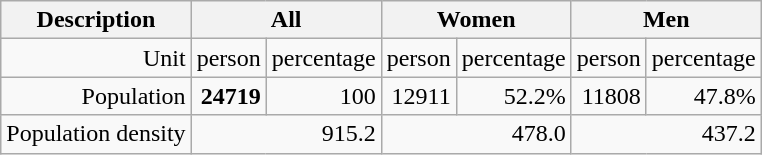<table class="wikitable" style="text-align:right;">
<tr>
<th>Description</th>
<th colspan=2>All</th>
<th colspan=2>Women</th>
<th colspan=2>Men</th>
</tr>
<tr>
<td>Unit</td>
<td>person</td>
<td>percentage</td>
<td>person</td>
<td>percentage</td>
<td>person</td>
<td>percentage</td>
</tr>
<tr ->
<td>Population</td>
<td><strong>24719</strong></td>
<td>100</td>
<td>12911</td>
<td>52.2%</td>
<td>11808</td>
<td>47.8%</td>
</tr>
<tr ->
<td>Population density</td>
<td colspan=2>915.2</td>
<td colspan=2>478.0</td>
<td colspan=2>437.2</td>
</tr>
</table>
